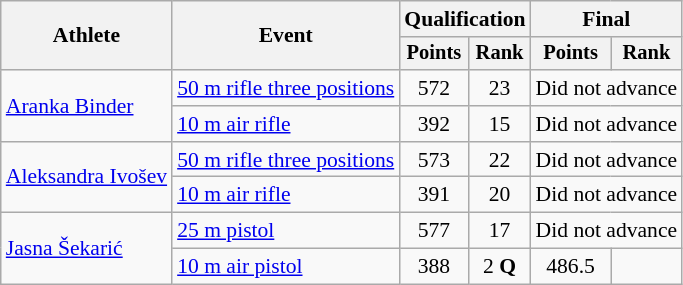<table class="wikitable" style="font-size:90%">
<tr>
<th rowspan=2>Athlete</th>
<th rowspan=2>Event</th>
<th colspan=2>Qualification</th>
<th colspan=2>Final</th>
</tr>
<tr style="font-size:95%">
<th>Points</th>
<th>Rank</th>
<th>Points</th>
<th>Rank</th>
</tr>
<tr align=center>
<td align=left rowspan=2><a href='#'>Aranka Binder</a></td>
<td align=left><a href='#'>50 m rifle three positions</a></td>
<td>572</td>
<td>23</td>
<td colspan=2>Did not advance</td>
</tr>
<tr align=center>
<td align=left><a href='#'>10 m air rifle</a></td>
<td>392</td>
<td>15</td>
<td colspan=2>Did not advance</td>
</tr>
<tr align=center>
<td align=left rowspan=2><a href='#'>Aleksandra Ivošev</a></td>
<td align=left><a href='#'>50 m rifle three positions</a></td>
<td>573</td>
<td>22</td>
<td colspan=2>Did not advance</td>
</tr>
<tr align=center>
<td align=left><a href='#'>10 m air rifle</a></td>
<td>391</td>
<td>20</td>
<td colspan=2>Did not advance</td>
</tr>
<tr align=center>
<td align=left rowspan=2><a href='#'>Jasna Šekarić</a></td>
<td align=left><a href='#'>25 m pistol</a></td>
<td>577</td>
<td>17</td>
<td colspan=2>Did not advance</td>
</tr>
<tr align=center>
<td align=left><a href='#'>10 m air pistol</a></td>
<td>388</td>
<td>2 <strong>Q</strong></td>
<td>486.5</td>
<td></td>
</tr>
</table>
